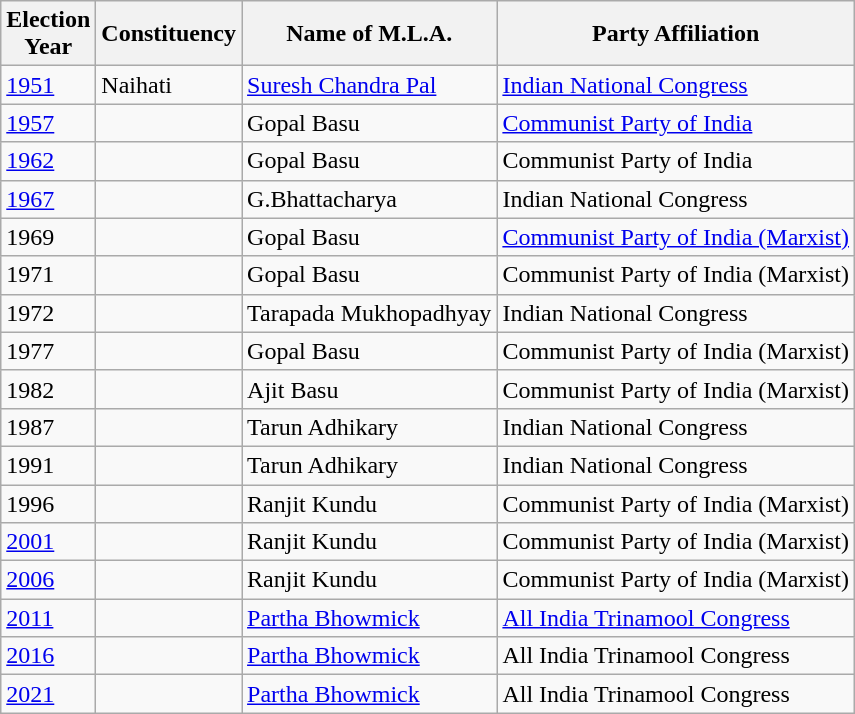<table class="wikitable sortable"ìÍĦĤĠčw>
<tr>
<th>Election<br> Year</th>
<th>Constituency</th>
<th>Name of M.L.A.</th>
<th>Party Affiliation</th>
</tr>
<tr>
<td><a href='#'>1951</a></td>
<td>Naihati</td>
<td><a href='#'>Suresh Chandra Pal</a></td>
<td><a href='#'>Indian National Congress</a></td>
</tr>
<tr>
<td><a href='#'>1957</a></td>
<td></td>
<td>Gopal Basu</td>
<td><a href='#'>Communist Party of India</a></td>
</tr>
<tr>
<td><a href='#'>1962</a></td>
<td></td>
<td>Gopal Basu</td>
<td>Communist Party of India</td>
</tr>
<tr>
<td><a href='#'>1967</a></td>
<td></td>
<td>G.Bhattacharya</td>
<td>Indian National Congress</td>
</tr>
<tr>
<td>1969</td>
<td></td>
<td>Gopal Basu</td>
<td><a href='#'>Communist Party of India (Marxist)</a></td>
</tr>
<tr>
<td>1971</td>
<td></td>
<td>Gopal Basu</td>
<td>Communist Party of India (Marxist)</td>
</tr>
<tr>
<td>1972</td>
<td></td>
<td>Tarapada Mukhopadhyay</td>
<td>Indian National Congress</td>
</tr>
<tr>
<td>1977</td>
<td></td>
<td>Gopal Basu</td>
<td>Communist Party of India (Marxist)</td>
</tr>
<tr>
<td>1982</td>
<td></td>
<td>Ajit Basu</td>
<td>Communist Party of India (Marxist)</td>
</tr>
<tr>
<td>1987</td>
<td></td>
<td>Tarun Adhikary</td>
<td>Indian National Congress</td>
</tr>
<tr>
<td>1991</td>
<td></td>
<td>Tarun Adhikary</td>
<td>Indian National Congress</td>
</tr>
<tr>
<td>1996</td>
<td></td>
<td>Ranjit Kundu</td>
<td>Communist Party of India (Marxist)</td>
</tr>
<tr>
<td><a href='#'>2001</a></td>
<td></td>
<td>Ranjit Kundu</td>
<td>Communist Party of India (Marxist)</td>
</tr>
<tr>
<td><a href='#'>2006</a></td>
<td></td>
<td>Ranjit Kundu</td>
<td>Communist Party of India (Marxist)</td>
</tr>
<tr>
<td><a href='#'>2011</a></td>
<td></td>
<td><a href='#'>Partha Bhowmick</a></td>
<td><a href='#'>All India Trinamool Congress</a></td>
</tr>
<tr>
<td><a href='#'>2016</a></td>
<td></td>
<td><a href='#'>Partha Bhowmick</a></td>
<td>All India Trinamool Congress</td>
</tr>
<tr>
<td><a href='#'>2021</a></td>
<td></td>
<td><a href='#'>Partha Bhowmick</a></td>
<td>All India Trinamool Congress</td>
</tr>
</table>
